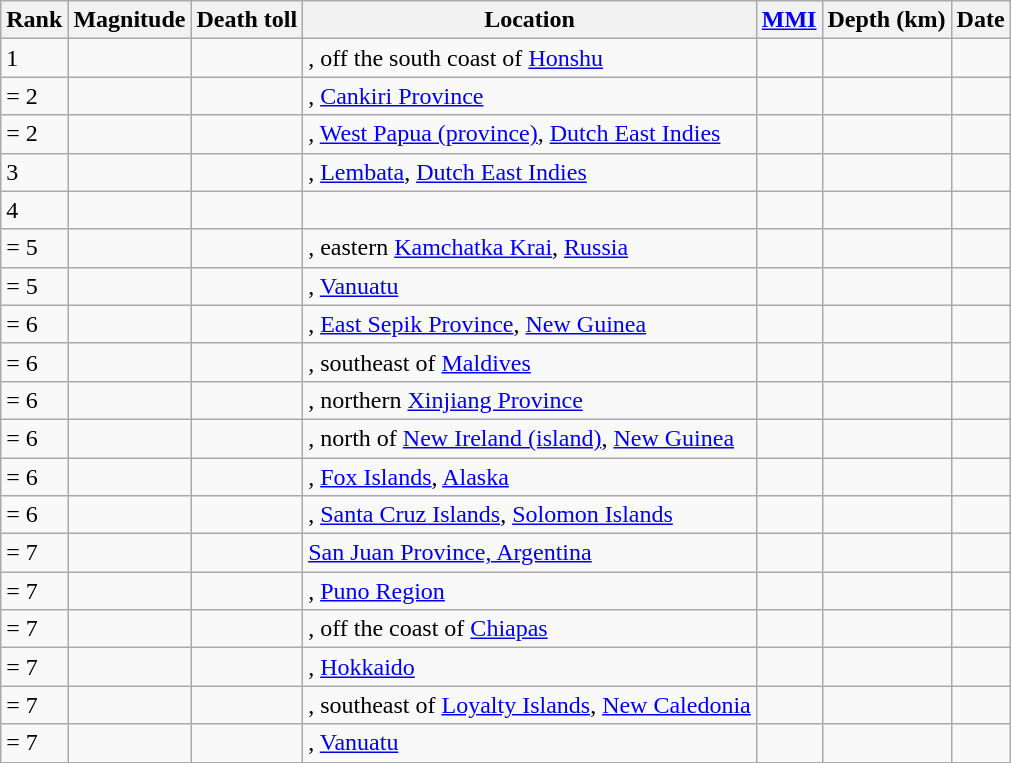<table class="sortable wikitable" style="font-size:100%;">
<tr>
<th>Rank</th>
<th>Magnitude</th>
<th>Death toll</th>
<th>Location</th>
<th><a href='#'>MMI</a></th>
<th>Depth (km)</th>
<th>Date</th>
</tr>
<tr>
<td>1</td>
<td></td>
<td></td>
<td>, off the south coast of <a href='#'>Honshu</a></td>
<td></td>
<td></td>
<td></td>
</tr>
<tr>
<td>= 2</td>
<td></td>
<td></td>
<td>, <a href='#'>Cankiri Province</a></td>
<td></td>
<td></td>
<td></td>
</tr>
<tr>
<td>= 2</td>
<td></td>
<td></td>
<td>, <a href='#'>West Papua (province)</a>, <a href='#'>Dutch East Indies</a></td>
<td></td>
<td></td>
<td></td>
</tr>
<tr>
<td>3</td>
<td></td>
<td></td>
<td>, <a href='#'>Lembata</a>, <a href='#'>Dutch East Indies</a></td>
<td></td>
<td></td>
<td></td>
</tr>
<tr>
<td>4</td>
<td></td>
<td></td>
<td></td>
<td></td>
<td></td>
<td></td>
</tr>
<tr>
<td>= 5</td>
<td></td>
<td></td>
<td>, eastern <a href='#'>Kamchatka Krai</a>, <a href='#'>Russia</a></td>
<td></td>
<td></td>
<td></td>
</tr>
<tr>
<td>= 5</td>
<td></td>
<td></td>
<td>, <a href='#'>Vanuatu</a></td>
<td></td>
<td></td>
<td></td>
</tr>
<tr>
<td>= 6</td>
<td></td>
<td></td>
<td>, <a href='#'>East Sepik Province</a>, <a href='#'>New Guinea</a></td>
<td></td>
<td></td>
<td></td>
</tr>
<tr>
<td>= 6</td>
<td></td>
<td></td>
<td>, southeast of <a href='#'>Maldives</a></td>
<td></td>
<td></td>
<td></td>
</tr>
<tr>
<td>= 6</td>
<td></td>
<td></td>
<td>, northern <a href='#'>Xinjiang Province</a></td>
<td></td>
<td></td>
<td></td>
</tr>
<tr>
<td>= 6</td>
<td></td>
<td></td>
<td>, north of <a href='#'>New Ireland (island)</a>, <a href='#'>New Guinea</a></td>
<td></td>
<td></td>
<td></td>
</tr>
<tr>
<td>= 6</td>
<td></td>
<td></td>
<td>, <a href='#'>Fox Islands</a>, <a href='#'>Alaska</a></td>
<td></td>
<td></td>
<td></td>
</tr>
<tr>
<td>= 6</td>
<td></td>
<td></td>
<td>, <a href='#'>Santa Cruz Islands</a>, <a href='#'>Solomon Islands</a></td>
<td></td>
<td></td>
<td></td>
</tr>
<tr>
<td>= 7</td>
<td></td>
<td></td>
<td> <a href='#'>San Juan Province, Argentina</a></td>
<td></td>
<td></td>
<td></td>
</tr>
<tr>
<td>= 7</td>
<td></td>
<td></td>
<td>, <a href='#'>Puno Region</a></td>
<td></td>
<td></td>
<td></td>
</tr>
<tr>
<td>= 7</td>
<td></td>
<td></td>
<td>, off the coast of <a href='#'>Chiapas</a></td>
<td></td>
<td></td>
<td></td>
</tr>
<tr>
<td>= 7</td>
<td></td>
<td></td>
<td>, <a href='#'>Hokkaido</a></td>
<td></td>
<td></td>
<td></td>
</tr>
<tr>
<td>= 7</td>
<td></td>
<td></td>
<td>, southeast of <a href='#'>Loyalty Islands</a>, <a href='#'>New Caledonia</a></td>
<td></td>
<td></td>
<td></td>
</tr>
<tr>
<td>= 7</td>
<td></td>
<td></td>
<td>, <a href='#'>Vanuatu</a></td>
<td></td>
<td></td>
<td></td>
</tr>
</table>
